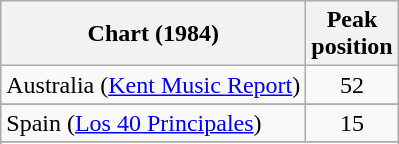<table class="wikitable sortable">
<tr>
<th>Chart (1984)</th>
<th>Peak<br>position</th>
</tr>
<tr>
<td>Australia (<a href='#'>Kent Music Report</a>)</td>
<td style="text-align:center;">52</td>
</tr>
<tr>
</tr>
<tr>
</tr>
<tr>
</tr>
<tr>
</tr>
<tr>
<td>Spain (<a href='#'>Los 40 Principales</a>)</td>
<td style="text-align:center;">15</td>
</tr>
<tr>
</tr>
<tr>
</tr>
<tr>
</tr>
<tr>
</tr>
</table>
